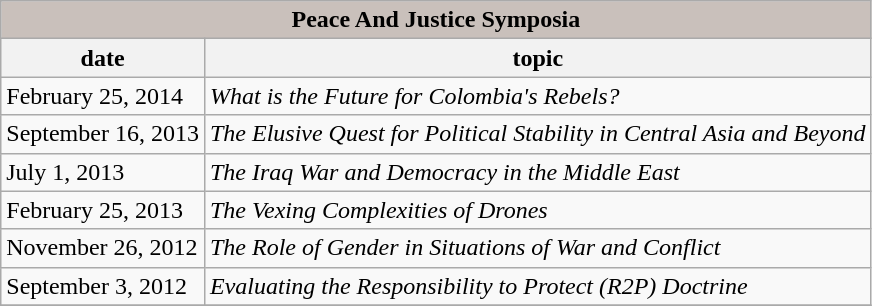<table class="wikitable collapsible collapsed">
<tr>
<th colspan="2" ; style="background:#C9C0BB">Peace And Justice Symposia</th>
</tr>
<tr>
<th>date</th>
<th>topic</th>
</tr>
<tr>
<td>February 25, 2014</td>
<td><em>What is the Future for Colombia's Rebels?</em></td>
</tr>
<tr>
<td>September 16, 2013</td>
<td><em>The Elusive Quest for Political Stability in Central Asia and Beyond </em></td>
</tr>
<tr>
<td>July 1, 2013</td>
<td><em>The Iraq War and Democracy in the Middle East</em></td>
</tr>
<tr>
<td>February 25, 2013</td>
<td><em>The Vexing Complexities of Drones</em></td>
</tr>
<tr>
<td>November 26, 2012</td>
<td><em>The Role of Gender in Situations of War and Conflict </em></td>
</tr>
<tr>
<td>September 3, 2012</td>
<td><em>Evaluating the Responsibility to Protect (R2P) Doctrine</em></td>
</tr>
<tr>
</tr>
</table>
